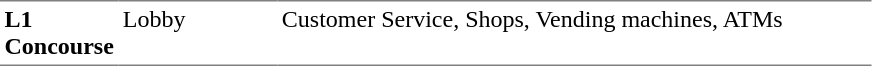<table table border=0 cellspacing=0 cellpadding=3>
<tr>
<td style="border-bottom:solid 1px gray; border-top:solid 1px gray;" valign=top width=50><strong>L1<br>Concourse</strong></td>
<td style="border-bottom:solid 1px gray; border-top:solid 1px gray;" valign=top width=100>Lobby</td>
<td style="border-bottom:solid 1px gray; border-top:solid 1px gray;" valign=top width=390>Customer Service, Shops, Vending machines, ATMs</td>
</tr>
</table>
